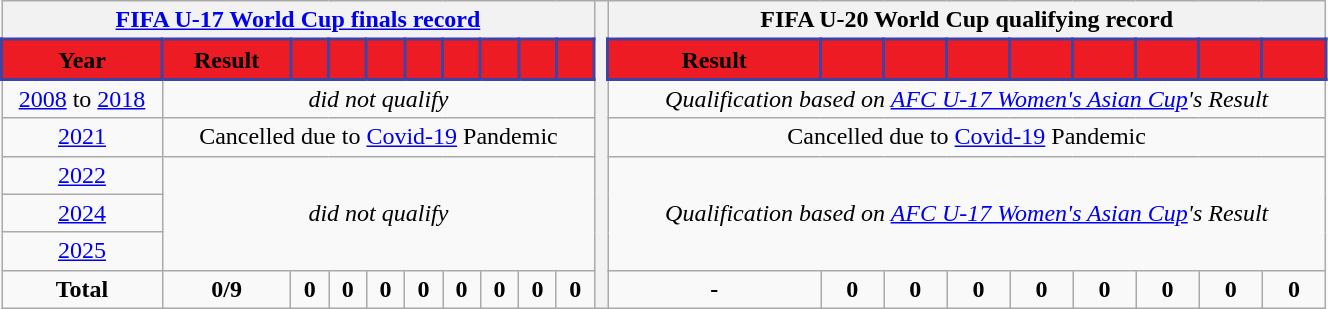<table Class = "wikitable" style = "text-align: center; width:70%;">
<tr>
<th colspan=10><a href='#'>FIFA U-17 World Cup finals record</a></th>
<th style="width:1%;" rowspan="27"></th>
<th colspan=9>FIFA U-20 World Cup qualifying record</th>
</tr>
<tr>
<th style="background:#ED1C24;border: 2px solid #3F43A4;"><span>Year</span></th>
<th style="background:#ED1C24;border: 2px solid #3F43A4;"><span>Result</span></th>
<th style="background:#ED1C24;border: 2px solid #3F43A4;"><span></span></th>
<th style="background:#ED1C24;border: 2px solid #3F43A4;"><span></span></th>
<th style="background:#ED1C24;border: 2px solid #3F43A4;"><span></span></th>
<th style="background:#ED1C24;border: 2px solid #3F43A4;"><span></span></th>
<th style="background:#ED1C24;border: 2px solid #3F43A4;"><span></span></th>
<th style="background:#ED1C24;border: 2px solid #3F43A4;"><span></span></th>
<th style="background:#ED1C24;border: 2px solid #3F43A4;"><span></span></th>
<th style="background:#ED1C24;border: 2px solid #3F43A4;"><span></span></th>
<th style="background:#ED1C24;border: 2px solid #3F43A4;"><span>Result</span></th>
<th style="background:#ED1C24;border: 2px solid #3F43A4;"><span></span></th>
<th style="background:#ED1C24;border: 2px solid #3F43A4;"><span></span></th>
<th style="background:#ED1C24;border: 2px solid #3F43A4;"><span></span></th>
<th style="background:#ED1C24;border: 2px solid #3F43A4;"><span></span></th>
<th style="background:#ED1C24;border: 2px solid #3F43A4;"><span></span></th>
<th style="background:#ED1C24;border: 2px solid #3F43A4;"><span></span></th>
<th style="background:#ED1C24;border: 2px solid #3F43A4;"><span></span></th>
<th style="background:#ED1C24;border: 2px solid #3F43A4;"><span></span></th>
</tr>
<tr>
<td> <a href='#'>2008</a>  to  <a href='#'>2018</a></td>
<td colspan="9"><em>did not qualify</em></td>
<td colspan=9><em>Qualification based on <a href='#'>AFC U-17 Women's Asian Cup</a>'s Result</em></td>
</tr>
<tr>
<td> <a href='#'>2021</a></td>
<td colspan=9>Cancelled due to <a href='#'>Covid-19</a> Pandemic</td>
<td colspan=9>Cancelled due to <a href='#'>Covid-19</a> Pandemic</td>
</tr>
<tr>
<td> <a href='#'>2022</a></td>
<td rowspan=3 colspan="9"><em>did not qualify</em></td>
<td colspan=9 rowspan=3><em>Qualification based on <a href='#'>AFC U-17 Women's Asian Cup</a>'s Result</em></td>
</tr>
<tr>
<td> <a href='#'>2024</a></td>
</tr>
<tr>
<td> <a href='#'>2025</a></td>
</tr>
<tr>
<td><strong>Total</strong></td>
<td><strong>0/9</strong></td>
<td><strong>0</strong></td>
<td><strong>0</strong></td>
<td><strong>0</strong></td>
<td><strong>0</strong></td>
<td><strong>0</strong></td>
<td><strong>0</strong></td>
<td><strong>0</strong></td>
<td><strong>0</strong></td>
<td><strong>-</strong></td>
<td><strong>0</strong></td>
<td><strong>0</strong></td>
<td><strong>0</strong></td>
<td><strong>0</strong></td>
<td><strong>0</strong></td>
<td><strong>0</strong></td>
<td><strong>0</strong></td>
<td><strong>0</strong></td>
</tr>
</table>
